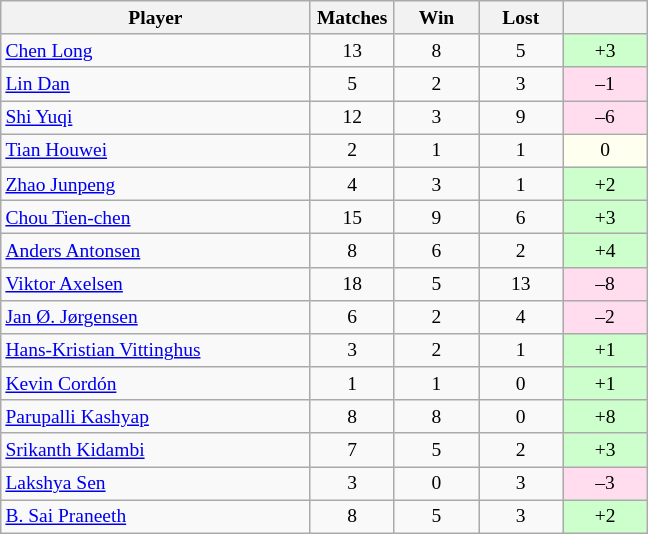<table class=wikitable style="text-align:center; font-size:small">
<tr>
<th width="200">Player</th>
<th width="50">Matches</th>
<th width="50">Win</th>
<th width="50">Lost</th>
<th width="50"></th>
</tr>
<tr>
<td align="left"> <a href='#'>Chen Long</a></td>
<td>13</td>
<td>8</td>
<td>5</td>
<td bgcolor="#ccffcc">+3</td>
</tr>
<tr>
<td align="left"> <a href='#'>Lin Dan</a></td>
<td>5</td>
<td>2</td>
<td>3</td>
<td bgcolor="#ffddee">–1</td>
</tr>
<tr>
<td align="left"> <a href='#'>Shi Yuqi</a></td>
<td>12</td>
<td>3</td>
<td>9</td>
<td bgcolor="#ffddee">–6</td>
</tr>
<tr>
<td align="left"> <a href='#'>Tian Houwei</a></td>
<td>2</td>
<td>1</td>
<td>1</td>
<td bgcolor="#fffff0">0</td>
</tr>
<tr>
<td align="left"> <a href='#'>Zhao Junpeng</a></td>
<td>4</td>
<td>3</td>
<td>1</td>
<td bgcolor="#ccffcc">+2</td>
</tr>
<tr>
<td align="left"> <a href='#'>Chou Tien-chen</a></td>
<td>15</td>
<td>9</td>
<td>6</td>
<td bgcolor="#ccffcc">+3</td>
</tr>
<tr>
<td align="left"> <a href='#'>Anders Antonsen</a></td>
<td>8</td>
<td>6</td>
<td>2</td>
<td bgcolor="#ccffcc">+4</td>
</tr>
<tr>
<td align="left"> <a href='#'>Viktor Axelsen</a></td>
<td>18</td>
<td>5</td>
<td>13</td>
<td bgcolor="#ffddee">–8</td>
</tr>
<tr>
<td align="left"> <a href='#'>Jan Ø. Jørgensen</a></td>
<td>6</td>
<td>2</td>
<td>4</td>
<td bgcolor="#ffddee">–2</td>
</tr>
<tr>
<td align="left"> <a href='#'>Hans-Kristian Vittinghus</a></td>
<td>3</td>
<td>2</td>
<td>1</td>
<td bgcolor="#ccffcc">+1</td>
</tr>
<tr>
<td align="left"> <a href='#'>Kevin Cordón</a></td>
<td>1</td>
<td>1</td>
<td>0</td>
<td bgcolor="#ccffcc">+1</td>
</tr>
<tr>
<td align="left"> <a href='#'>Parupalli Kashyap</a></td>
<td>8</td>
<td>8</td>
<td>0</td>
<td bgcolor="#ccffcc">+8</td>
</tr>
<tr>
<td align="left"> <a href='#'>Srikanth Kidambi</a></td>
<td>7</td>
<td>5</td>
<td>2</td>
<td bgcolor="#ccffcc">+3</td>
</tr>
<tr>
<td align="left"> <a href='#'>Lakshya Sen</a></td>
<td>3</td>
<td>0</td>
<td>3</td>
<td bgcolor="#ffddee">–3</td>
</tr>
<tr>
<td align="left"> <a href='#'>B. Sai Praneeth</a></td>
<td>8</td>
<td>5</td>
<td>3</td>
<td bgcolor="#ccffcc">+2</td>
</tr>
</table>
